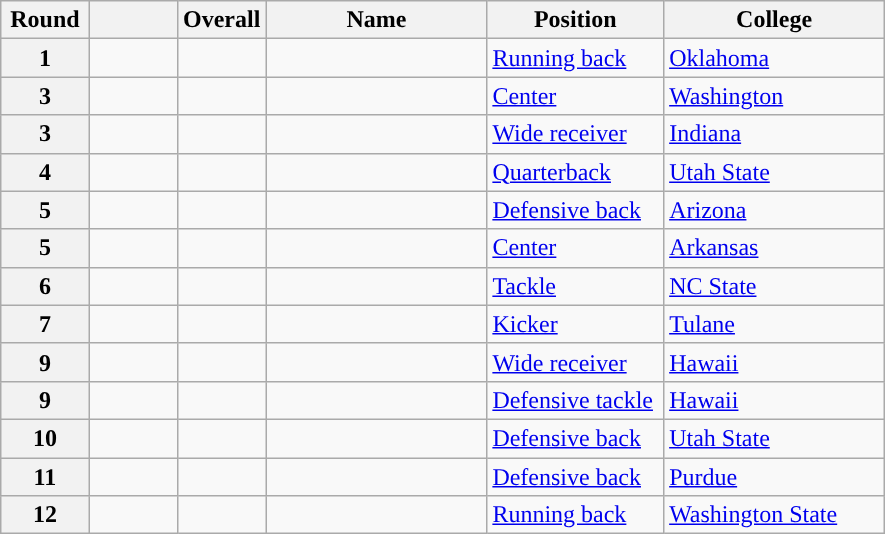<table class="wikitable sortable">
<tr>
<th scope="col" style="width: 10%;">Round</th>
<th scope="col" style="width: 10%;"></th>
<th scope="col" style="width: 10%;">Overall</th>
<th scope="col" style="width: 25%;">Name</th>
<th scope="col" style="width: 20%;">Position</th>
<th scope="col" style="width: 25%;">College</th>
</tr>
<tr>
<th scope="row">1</th>
<td></td>
<td></td>
<td></td>
<td><a href='#'>Running back</a></td>
<td><a href='#'>Oklahoma</a></td>
</tr>
<tr>
<th scope="row">3</th>
<td></td>
<td></td>
<td></td>
<td><a href='#'>Center</a></td>
<td><a href='#'>Washington</a></td>
</tr>
<tr>
<th scope="row">3</th>
<td></td>
<td></td>
<td></td>
<td><a href='#'>Wide receiver</a></td>
<td><a href='#'>Indiana</a></td>
</tr>
<tr>
<th scope="row">4</th>
<td></td>
<td></td>
<td></td>
<td><a href='#'>Quarterback</a></td>
<td><a href='#'>Utah State</a></td>
</tr>
<tr>
<th scope="row">5</th>
<td></td>
<td></td>
<td></td>
<td><a href='#'>Defensive back</a></td>
<td><a href='#'>Arizona</a></td>
</tr>
<tr>
<th scope="row">5</th>
<td></td>
<td></td>
<td></td>
<td><a href='#'>Center</a></td>
<td><a href='#'>Arkansas</a></td>
</tr>
<tr>
<th scope="row">6</th>
<td></td>
<td></td>
<td></td>
<td><a href='#'>Tackle</a></td>
<td><a href='#'>NC State</a></td>
</tr>
<tr>
<th scope="row">7</th>
<td></td>
<td></td>
<td></td>
<td><a href='#'>Kicker</a></td>
<td><a href='#'>Tulane</a></td>
</tr>
<tr>
<th scope="row">9</th>
<td></td>
<td></td>
<td></td>
<td><a href='#'>Wide receiver</a></td>
<td><a href='#'>Hawaii</a></td>
</tr>
<tr>
<th scope="row">9</th>
<td></td>
<td></td>
<td></td>
<td><a href='#'>Defensive tackle</a></td>
<td><a href='#'>Hawaii</a></td>
</tr>
<tr>
<th scope="row">10</th>
<td></td>
<td></td>
<td></td>
<td><a href='#'>Defensive back</a></td>
<td><a href='#'>Utah State</a></td>
</tr>
<tr>
<th scope="row">11</th>
<td></td>
<td></td>
<td></td>
<td><a href='#'>Defensive back</a></td>
<td><a href='#'>Purdue</a></td>
</tr>
<tr>
<th scope="row">12</th>
<td></td>
<td></td>
<td></td>
<td><a href='#'>Running back</a></td>
<td><a href='#'>Washington State</a></td>
</tr>
</table>
